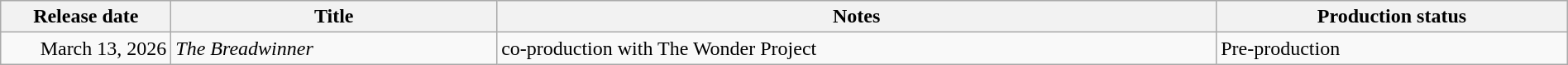<table class="wikitable sortable" style="width:100%;">
<tr>
<th scope="col" style="width:130px;">Release date</th>
<th>Title</th>
<th>Notes</th>
<th>Production status</th>
</tr>
<tr>
<td style="text-align:right;">March 13, 2026</td>
<td><em>The Breadwinner</em></td>
<td>co-production with The Wonder Project</td>
<td>Pre-production</td>
</tr>
</table>
